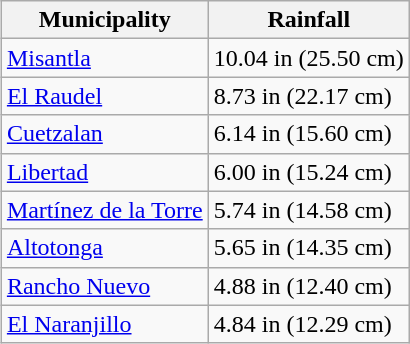<table class="wikitable" style="float:right;margin:0 0 1em 1em;">
<tr>
<th>Municipality</th>
<th>Rainfall</th>
</tr>
<tr>
<td><a href='#'>Misantla</a></td>
<td>10.04 in (25.50 cm)</td>
</tr>
<tr>
<td><a href='#'>El Raudel</a></td>
<td>8.73 in (22.17 cm)</td>
</tr>
<tr>
<td><a href='#'>Cuetzalan</a></td>
<td>6.14 in (15.60 cm)</td>
</tr>
<tr>
<td><a href='#'>Libertad</a></td>
<td>6.00 in (15.24 cm)</td>
</tr>
<tr>
<td><a href='#'>Martínez de la Torre</a></td>
<td>5.74 in (14.58 cm)</td>
</tr>
<tr>
<td><a href='#'>Altotonga</a></td>
<td>5.65 in (14.35 cm)</td>
</tr>
<tr>
<td><a href='#'>Rancho Nuevo</a></td>
<td>4.88 in (12.40 cm)</td>
</tr>
<tr>
<td><a href='#'>El Naranjillo</a></td>
<td>4.84 in (12.29 cm)</td>
</tr>
</table>
